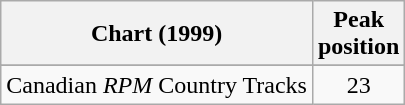<table class="wikitable sortable">
<tr>
<th align="left">Chart (1999)</th>
<th align="center">Peak<br>position</th>
</tr>
<tr>
</tr>
<tr>
<td align="left">Canadian <em>RPM</em> Country Tracks</td>
<td align="center">23</td>
</tr>
</table>
